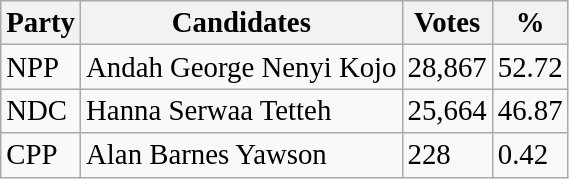<table class="wikitable">
<tr>
<th><big>Party</big></th>
<th><big>Candidates</big></th>
<th><big>Votes</big></th>
<th><big>%</big></th>
</tr>
<tr>
<td><big>NPP</big></td>
<td><big>Andah George Nenyi Kojo</big></td>
<td><big>28,867</big></td>
<td><big>52.72</big></td>
</tr>
<tr>
<td><big>NDC</big></td>
<td><big>Hanna Serwaa Tetteh</big></td>
<td><big>25,664</big></td>
<td><big>46.87</big></td>
</tr>
<tr>
<td><big>CPP</big></td>
<td><big>Alan Barnes Yawson</big></td>
<td><big>228</big></td>
<td><big>0.42</big></td>
</tr>
</table>
